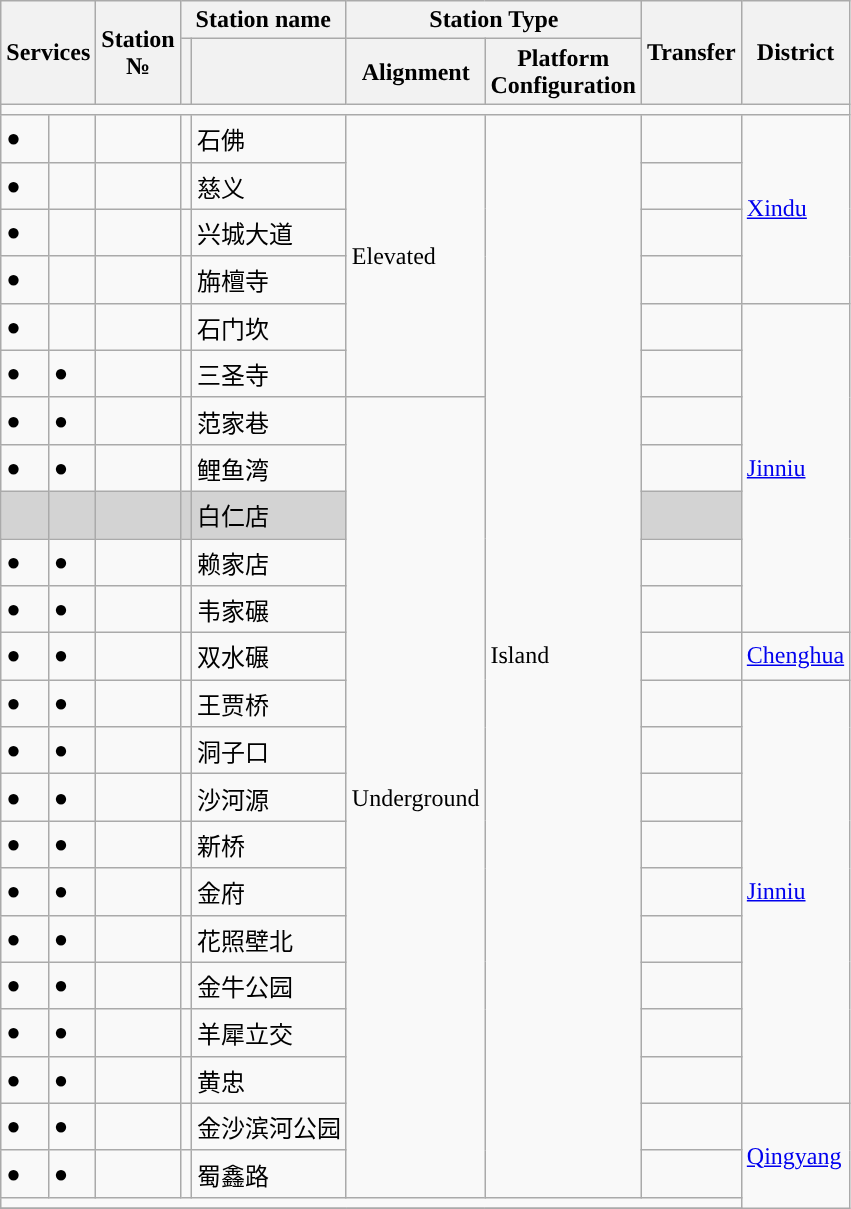<table class="wikitable" text-align: center;">
<tr>
<th colspan="2" rowspan="2">Services</th>
<th rowspan="2">Station<br>№</th>
<th colspan="2">Station name</th>
<th colspan=2>Station Type</th>
<th rowspan=2>Transfer</th>
<th rowspan=2>District</th>
</tr>
<tr>
<th></th>
<th></th>
<th>Alignment</th>
<th>Platform<br>Configuration</th>
</tr>
<tr style="background:#">
<td colspan = "9"></td>
</tr>
<tr>
<td>●</td>
<td></td>
<td></td>
<td></td>
<td>石佛</td>
<td rowspan="6">Elevated</td>
<td rowspan="23">Island</td>
<td></td>
<td rowspan="4"><a href='#'>Xindu</a></td>
</tr>
<tr>
<td>●</td>
<td></td>
<td></td>
<td></td>
<td>慈义</td>
<td></td>
</tr>
<tr>
<td>●</td>
<td></td>
<td></td>
<td></td>
<td>兴城大道</td>
<td></td>
</tr>
<tr>
<td>●</td>
<td></td>
<td></td>
<td></td>
<td>旃檀寺</td>
<td></td>
</tr>
<tr>
<td>●</td>
<td></td>
<td></td>
<td></td>
<td>石门坎</td>
<td></td>
<td rowspan="7"><a href='#'>Jinniu</a></td>
</tr>
<tr>
<td>●</td>
<td>●</td>
<td></td>
<td></td>
<td>三圣寺</td>
<td></td>
</tr>
<tr>
<td>●</td>
<td>●</td>
<td></td>
<td></td>
<td>范家巷</td>
<td rowspan="17">Underground</td>
<td></td>
</tr>
<tr>
<td>●</td>
<td>●</td>
<td></td>
<td></td>
<td>鲤鱼湾</td>
<td></td>
</tr>
<tr bgcolor="lightgrey">
<td></td>
<td></td>
<td></td>
<td></td>
<td>白仁店</td>
<td></td>
</tr>
<tr>
<td>●</td>
<td>●</td>
<td></td>
<td></td>
<td>赖家店</td>
<td></td>
</tr>
<tr>
<td>●</td>
<td>●</td>
<td></td>
<td></td>
<td>韦家碾</td>
<td></td>
</tr>
<tr>
<td>●</td>
<td>●</td>
<td></td>
<td></td>
<td>双水碾</td>
<td></td>
<td rowspan="1"><a href='#'>Chenghua</a></td>
</tr>
<tr>
<td>●</td>
<td>●</td>
<td></td>
<td></td>
<td>王贾桥</td>
<td></td>
<td rowspan="9"><a href='#'>Jinniu</a></td>
</tr>
<tr>
<td>●</td>
<td>●</td>
<td></td>
<td></td>
<td>洞子口</td>
<td></td>
</tr>
<tr>
<td>●</td>
<td>●</td>
<td></td>
<td></td>
<td>沙河源</td>
<td></td>
</tr>
<tr>
<td>●</td>
<td>●</td>
<td></td>
<td></td>
<td>新桥</td>
<td></td>
</tr>
<tr>
<td>●</td>
<td>●</td>
<td></td>
<td></td>
<td>金府</td>
<td></td>
</tr>
<tr>
<td>●</td>
<td>●</td>
<td></td>
<td></td>
<td>花照壁北</td>
<td></td>
</tr>
<tr>
<td>●</td>
<td>●</td>
<td></td>
<td></td>
<td>金牛公园</td>
<td></td>
</tr>
<tr>
<td>●</td>
<td>●</td>
<td></td>
<td></td>
<td>羊犀立交</td>
<td></td>
</tr>
<tr>
<td>●</td>
<td>●</td>
<td></td>
<td></td>
<td>黄忠</td>
<td></td>
</tr>
<tr>
<td>●</td>
<td>●</td>
<td></td>
<td></td>
<td>金沙滨河公园</td>
<td></td>
<td rowspan="9"><a href='#'>Qingyang</a></td>
</tr>
<tr>
<td>●</td>
<td>●</td>
<td></td>
<td></td>
<td>蜀鑫路</td>
<td></td>
</tr>
<tr style="background:#">
<td colspan = "9"></td>
</tr>
<tr>
</tr>
</table>
